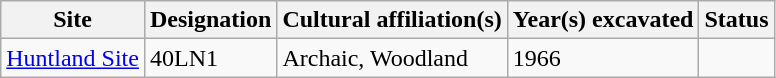<table class="wikitable">
<tr>
<th>Site</th>
<th>Designation</th>
<th>Cultural affiliation(s)</th>
<th>Year(s) excavated</th>
<th>Status</th>
</tr>
<tr>
<td><a href='#'>Huntland Site</a></td>
<td>40LN1</td>
<td>Archaic, Woodland</td>
<td>1966</td>
<td></td>
</tr>
</table>
